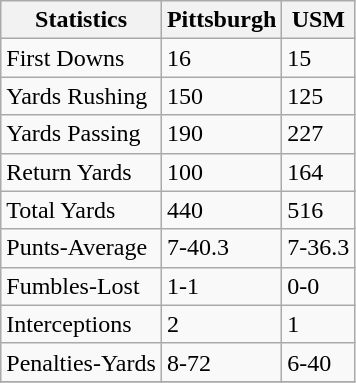<table class="wikitable">
<tr>
<th>Statistics</th>
<th>Pittsburgh</th>
<th>USM</th>
</tr>
<tr>
<td>First Downs</td>
<td>16</td>
<td>15</td>
</tr>
<tr>
<td>Yards Rushing</td>
<td>150</td>
<td>125</td>
</tr>
<tr>
<td>Yards Passing</td>
<td>190</td>
<td>227</td>
</tr>
<tr>
<td>Return Yards</td>
<td>100</td>
<td>164</td>
</tr>
<tr>
<td>Total Yards</td>
<td>440</td>
<td>516</td>
</tr>
<tr>
<td>Punts-Average</td>
<td>7-40.3</td>
<td>7-36.3</td>
</tr>
<tr>
<td>Fumbles-Lost</td>
<td>1-1</td>
<td>0-0</td>
</tr>
<tr>
<td>Interceptions</td>
<td>2</td>
<td>1</td>
</tr>
<tr>
<td>Penalties-Yards</td>
<td>8-72</td>
<td>6-40</td>
</tr>
<tr>
</tr>
</table>
